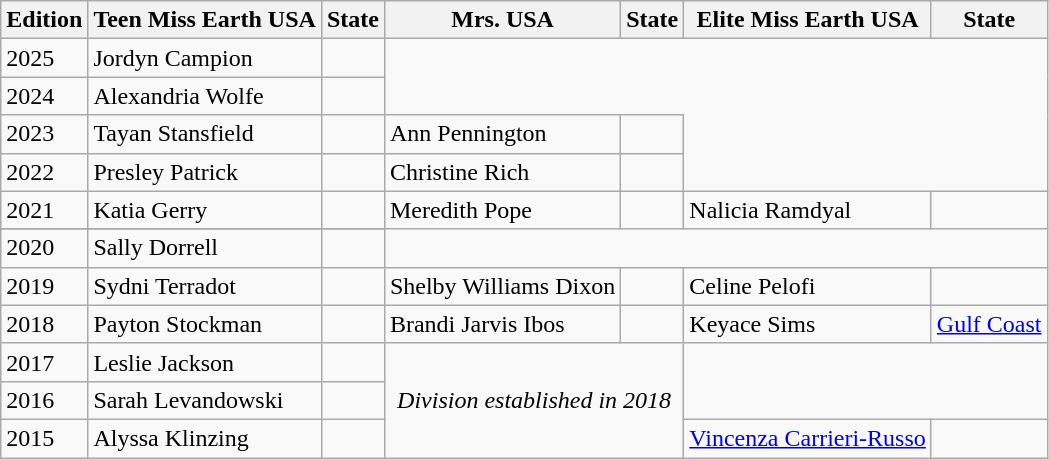<table class="wikitable">
<tr>
<th>Edition</th>
<th>Teen Miss Earth USA</th>
<th>State</th>
<th>Mrs. USA</th>
<th>State</th>
<th>Elite Miss Earth USA</th>
<th>State</th>
</tr>
<tr>
<td>2025</td>
<td>Jordyn Campion</td>
<td></td>
</tr>
<tr>
<td>2024</td>
<td>Alexandria Wolfe</td>
<td></td>
</tr>
<tr>
<td>2023</td>
<td>Tayan Stansfield</td>
<td></td>
<td>Ann Pennington</td>
<td></td>
</tr>
<tr>
<td>2022</td>
<td>Presley Patrick</td>
<td></td>
<td>Christine Rich</td>
<td></td>
</tr>
<tr>
<td>2021</td>
<td>Katia Gerry</td>
<td></td>
<td>Meredith Pope</td>
<td></td>
<td>Nalicia Ramdyal</td>
<td></td>
</tr>
<tr>
</tr>
<tr>
<td>2020</td>
<td>Sally Dorrell</td>
<td></td>
</tr>
<tr>
<td>2019</td>
<td>Sydni Terradot</td>
<td></td>
<td>Shelby Williams Dixon</td>
<td></td>
<td>Celine Pelofi</td>
<td></td>
</tr>
<tr>
<td>2018</td>
<td>Payton Stockman</td>
<td></td>
<td>Brandi Jarvis Ibos</td>
<td></td>
<td>Keyace Sims</td>
<td> <a href='#'>Gulf Coast</a></td>
</tr>
<tr>
<td>2017</td>
<td>Leslie Jackson</td>
<td></td>
<td colspan="2" rowspan="3" align="center"><em>Division established in 2018</em></td>
</tr>
<tr>
<td>2016</td>
<td>Sarah Levandowski</td>
<td></td>
</tr>
<tr>
<td>2015</td>
<td>Alyssa Klinzing</td>
<td></td>
<td><a href='#'>Vincenza Carrieri-Russo</a></td>
<td></td>
</tr>
</table>
